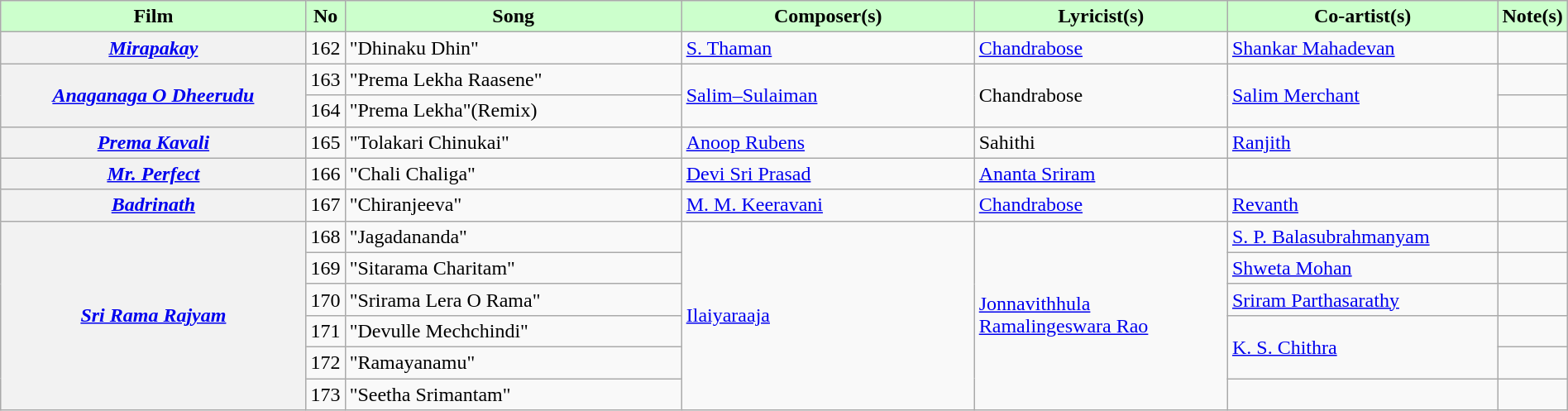<table class="wikitable plainrowheaders" width="100%" "textcolor:#000;">
<tr style="background:#cfc; text-align:center;">
<td scope="col" width=21%><strong>Film</strong></td>
<td><strong>No</strong></td>
<td scope="col" width=23%><strong>Song</strong></td>
<td scope="col" width=20%><strong>Composer(s)</strong></td>
<td scope="col" width=17%><strong>Lyricist(s)</strong></td>
<td scope="col" width=18%><strong>Co-artist(s)</strong></td>
<td><strong>Note(s)</strong></td>
</tr>
<tr>
<th><em><a href='#'>Mirapakay</a></em></th>
<td>162</td>
<td>"Dhinaku Dhin"</td>
<td><a href='#'>S. Thaman</a></td>
<td><a href='#'>Chandrabose</a></td>
<td><a href='#'>Shankar Mahadevan</a></td>
<td></td>
</tr>
<tr>
<th rowspan="2"><em><a href='#'>Anaganaga O Dheerudu</a></em></th>
<td>163</td>
<td>"Prema Lekha Raasene"</td>
<td rowspan="2"><a href='#'>Salim–Sulaiman</a></td>
<td rowspan="2">Chandrabose</td>
<td rowspan="2"><a href='#'>Salim Merchant</a></td>
<td></td>
</tr>
<tr>
<td>164</td>
<td>"Prema Lekha"(Remix)</td>
<td></td>
</tr>
<tr>
<th><em><a href='#'>Prema Kavali</a></em></th>
<td>165</td>
<td>"Tolakari Chinukai"</td>
<td><a href='#'>Anoop Rubens</a></td>
<td>Sahithi</td>
<td><a href='#'>Ranjith</a></td>
<td></td>
</tr>
<tr>
<th><a href='#'><em>Mr. Perfect</em></a></th>
<td>166</td>
<td>"Chali Chaliga"</td>
<td><a href='#'>Devi Sri Prasad</a></td>
<td><a href='#'>Ananta Sriram</a></td>
<td></td>
<td></td>
</tr>
<tr>
<th><a href='#'><em>Badrinath</em></a></th>
<td>167</td>
<td>"Chiranjeeva"</td>
<td><a href='#'>M. M. Keeravani</a></td>
<td><a href='#'>Chandrabose</a></td>
<td><a href='#'>Revanth</a></td>
<td></td>
</tr>
<tr>
<th rowspan="6"><em><a href='#'>Sri Rama Rajyam</a></em></th>
<td>168</td>
<td>"Jagadananda"</td>
<td rowspan="6"><a href='#'>Ilaiyaraaja</a></td>
<td rowspan="6"><a href='#'>Jonnavithhula Ramalingeswara Rao</a></td>
<td><a href='#'>S. P. Balasubrahmanyam</a></td>
<td></td>
</tr>
<tr>
<td>169</td>
<td>"Sitarama Charitam"</td>
<td><a href='#'>Shweta Mohan</a></td>
<td></td>
</tr>
<tr>
<td>170</td>
<td>"Srirama Lera O Rama"</td>
<td><a href='#'>Sriram Parthasarathy</a></td>
<td></td>
</tr>
<tr>
<td>171</td>
<td>"Devulle Mechchindi"</td>
<td rowspan="2"><a href='#'>K. S. Chithra</a></td>
<td></td>
</tr>
<tr>
<td>172</td>
<td>"Ramayanamu"</td>
<td></td>
</tr>
<tr>
<td>173</td>
<td>"Seetha Srimantam"</td>
<td></td>
<td></td>
</tr>
</table>
